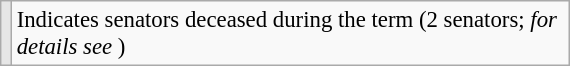<table class="wikitable" style="font-size: 95%; width: 380px;">
<tr>
<td style="background: #E6E6E6;"></td>
<td>Indicates senators deceased during the term (2 senators; <em>for details see </em>)</td>
</tr>
</table>
